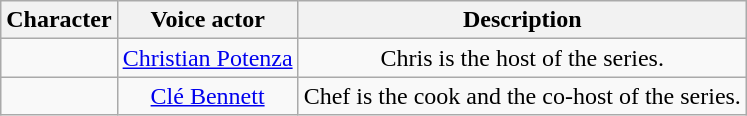<table class="wikitable sortable" style=text-align:center>
<tr>
<th>Character</th>
<th>Voice actor</th>
<th>Description</th>
</tr>
<tr>
<td></td>
<td><a href='#'>Christian Potenza</a></td>
<td>Chris is the host of the series.</td>
</tr>
<tr>
<td></td>
<td><a href='#'>Clé Bennett</a></td>
<td>Chef is the cook and the co-host of the series.</td>
</tr>
</table>
